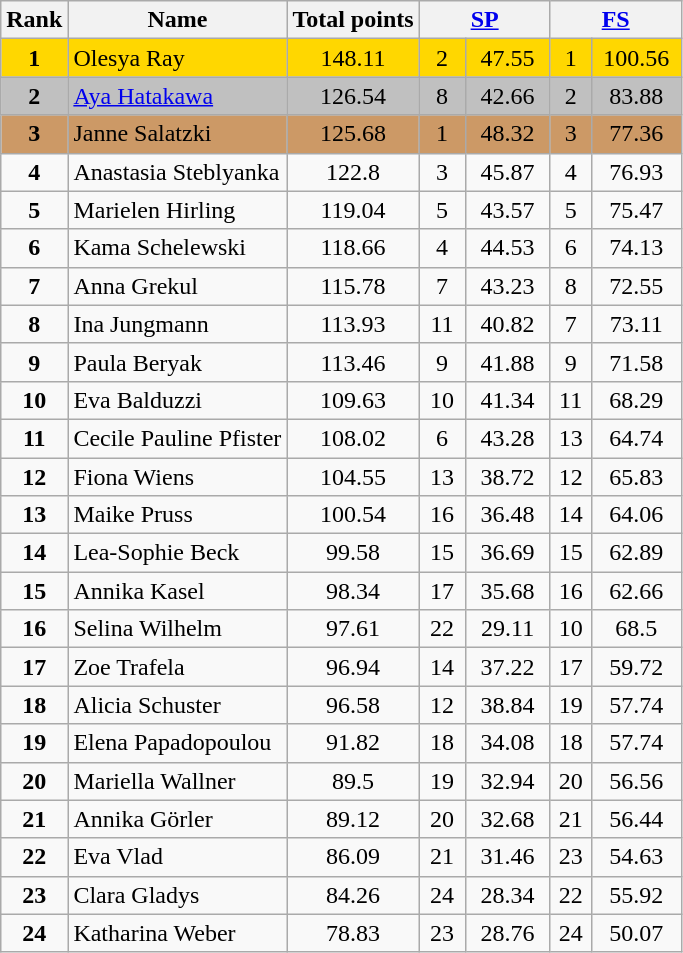<table class="wikitable sortable">
<tr>
<th>Rank</th>
<th>Name</th>
<th>Total points</th>
<th colspan="2" width="80px"><a href='#'>SP</a></th>
<th colspan="2" width="80px"><a href='#'>FS</a></th>
</tr>
<tr bgcolor="gold">
<td align="center"><strong>1</strong></td>
<td>Olesya Ray</td>
<td align="center">148.11</td>
<td align="center">2</td>
<td align="center">47.55</td>
<td align="center">1</td>
<td align="center">100.56</td>
</tr>
<tr bgcolor="silver">
<td align="center"><strong>2</strong></td>
<td><a href='#'>Aya Hatakawa</a></td>
<td align="center">126.54</td>
<td align="center">8</td>
<td align="center">42.66</td>
<td align="center">2</td>
<td align="center">83.88</td>
</tr>
<tr bgcolor="cc9966">
<td align="center"><strong>3</strong></td>
<td>Janne Salatzki</td>
<td align="center">125.68</td>
<td align="center">1</td>
<td align="center">48.32</td>
<td align="center">3</td>
<td align="center">77.36</td>
</tr>
<tr>
<td align="center"><strong>4</strong></td>
<td>Anastasia Steblyanka</td>
<td align="center">122.8</td>
<td align="center">3</td>
<td align="center">45.87</td>
<td align="center">4</td>
<td align="center">76.93</td>
</tr>
<tr>
<td align="center"><strong>5</strong></td>
<td>Marielen Hirling</td>
<td align="center">119.04</td>
<td align="center">5</td>
<td align="center">43.57</td>
<td align="center">5</td>
<td align="center">75.47</td>
</tr>
<tr>
<td align="center"><strong>6</strong></td>
<td>Kama Schelewski</td>
<td align="center">118.66</td>
<td align="center">4</td>
<td align="center">44.53</td>
<td align="center">6</td>
<td align="center">74.13</td>
</tr>
<tr>
<td align="center"><strong>7</strong></td>
<td>Anna Grekul</td>
<td align="center">115.78</td>
<td align="center">7</td>
<td align="center">43.23</td>
<td align="center">8</td>
<td align="center">72.55</td>
</tr>
<tr>
<td align="center"><strong>8</strong></td>
<td>Ina Jungmann</td>
<td align="center">113.93</td>
<td align="center">11</td>
<td align="center">40.82</td>
<td align="center">7</td>
<td align="center">73.11</td>
</tr>
<tr>
<td align="center"><strong>9</strong></td>
<td>Paula Beryak</td>
<td align="center">113.46</td>
<td align="center">9</td>
<td align="center">41.88</td>
<td align="center">9</td>
<td align="center">71.58</td>
</tr>
<tr>
<td align="center"><strong>10</strong></td>
<td>Eva Balduzzi</td>
<td align="center">109.63</td>
<td align="center">10</td>
<td align="center">41.34</td>
<td align="center">11</td>
<td align="center">68.29</td>
</tr>
<tr>
<td align="center"><strong>11</strong></td>
<td>Cecile Pauline Pfister</td>
<td align="center">108.02</td>
<td align="center">6</td>
<td align="center">43.28</td>
<td align="center">13</td>
<td align="center">64.74</td>
</tr>
<tr>
<td align="center"><strong>12</strong></td>
<td>Fiona Wiens</td>
<td align="center">104.55</td>
<td align="center">13</td>
<td align="center">38.72</td>
<td align="center">12</td>
<td align="center">65.83</td>
</tr>
<tr>
<td align="center"><strong>13</strong></td>
<td>Maike Pruss</td>
<td align="center">100.54</td>
<td align="center">16</td>
<td align="center">36.48</td>
<td align="center">14</td>
<td align="center">64.06</td>
</tr>
<tr>
<td align="center"><strong>14</strong></td>
<td>Lea-Sophie Beck</td>
<td align="center">99.58</td>
<td align="center">15</td>
<td align="center">36.69</td>
<td align="center">15</td>
<td align="center">62.89</td>
</tr>
<tr>
<td align="center"><strong>15</strong></td>
<td>Annika Kasel</td>
<td align="center">98.34</td>
<td align="center">17</td>
<td align="center">35.68</td>
<td align="center">16</td>
<td align="center">62.66</td>
</tr>
<tr>
<td align="center"><strong>16</strong></td>
<td>Selina Wilhelm</td>
<td align="center">97.61</td>
<td align="center">22</td>
<td align="center">29.11</td>
<td align="center">10</td>
<td align="center">68.5</td>
</tr>
<tr>
<td align="center"><strong>17</strong></td>
<td>Zoe Trafela</td>
<td align="center">96.94</td>
<td align="center">14</td>
<td align="center">37.22</td>
<td align="center">17</td>
<td align="center">59.72</td>
</tr>
<tr>
<td align="center"><strong>18</strong></td>
<td>Alicia Schuster</td>
<td align="center">96.58</td>
<td align="center">12</td>
<td align="center">38.84</td>
<td align="center">19</td>
<td align="center">57.74</td>
</tr>
<tr>
<td align="center"><strong>19</strong></td>
<td>Elena Papadopoulou</td>
<td align="center">91.82</td>
<td align="center">18</td>
<td align="center">34.08</td>
<td align="center">18</td>
<td align="center">57.74</td>
</tr>
<tr>
<td align="center"><strong>20</strong></td>
<td>Mariella Wallner</td>
<td align="center">89.5</td>
<td align="center">19</td>
<td align="center">32.94</td>
<td align="center">20</td>
<td align="center">56.56</td>
</tr>
<tr>
<td align="center"><strong>21</strong></td>
<td>Annika Görler</td>
<td align="center">89.12</td>
<td align="center">20</td>
<td align="center">32.68</td>
<td align="center">21</td>
<td align="center">56.44</td>
</tr>
<tr>
<td align="center"><strong>22</strong></td>
<td>Eva Vlad</td>
<td align="center">86.09</td>
<td align="center">21</td>
<td align="center">31.46</td>
<td align="center">23</td>
<td align="center">54.63</td>
</tr>
<tr>
<td align="center"><strong>23</strong></td>
<td>Clara Gladys</td>
<td align="center">84.26</td>
<td align="center">24</td>
<td align="center">28.34</td>
<td align="center">22</td>
<td align="center">55.92</td>
</tr>
<tr>
<td align="center"><strong>24</strong></td>
<td>Katharina Weber</td>
<td align="center">78.83</td>
<td align="center">23</td>
<td align="center">28.76</td>
<td align="center">24</td>
<td align="center">50.07</td>
</tr>
</table>
